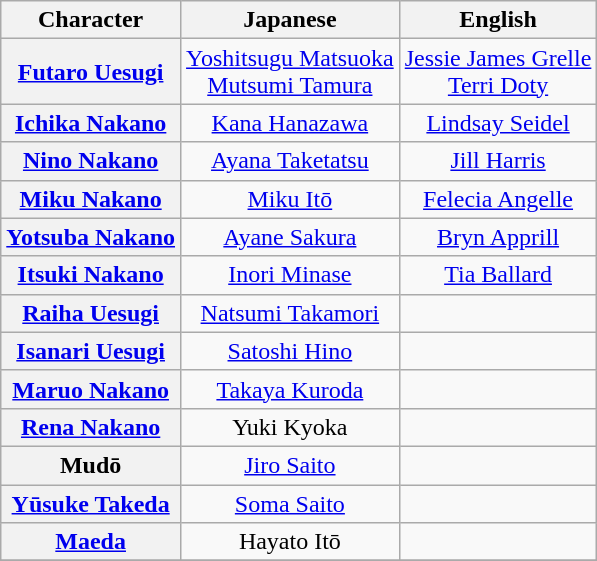<table class="wikitable" style="text-align:center;">
<tr>
<th>Character</th>
<th>Japanese</th>
<th>English</th>
</tr>
<tr>
<th><a href='#'>Futaro Uesugi</a></th>
<td><a href='#'>Yoshitsugu Matsuoka</a><br><a href='#'>Mutsumi Tamura</a> </td>
<td><a href='#'>Jessie James Grelle</a><br><a href='#'>Terri Doty</a> </td>
</tr>
<tr>
<th><a href='#'>Ichika Nakano</a></th>
<td><a href='#'>Kana Hanazawa</a></td>
<td><a href='#'>Lindsay Seidel</a></td>
</tr>
<tr>
<th><a href='#'>Nino Nakano</a></th>
<td><a href='#'>Ayana Taketatsu</a></td>
<td><a href='#'>Jill Harris</a></td>
</tr>
<tr>
<th><a href='#'>Miku Nakano</a></th>
<td><a href='#'>Miku Itō</a></td>
<td><a href='#'>Felecia Angelle</a></td>
</tr>
<tr>
<th><a href='#'>Yotsuba Nakano</a></th>
<td><a href='#'>Ayane Sakura</a></td>
<td><a href='#'>Bryn Apprill</a></td>
</tr>
<tr>
<th><a href='#'>Itsuki Nakano</a></th>
<td><a href='#'>Inori Minase</a></td>
<td><a href='#'>Tia Ballard</a></td>
</tr>
<tr>
<th><a href='#'>Raiha Uesugi</a></th>
<td><a href='#'>Natsumi Takamori</a></td>
<td></td>
</tr>
<tr>
<th><a href='#'>Isanari Uesugi</a></th>
<td><a href='#'>Satoshi Hino</a></td>
<td></td>
</tr>
<tr>
<th><a href='#'>Maruo Nakano</a></th>
<td><a href='#'>Takaya Kuroda</a></td>
<td></td>
</tr>
<tr>
<th><a href='#'>Rena Nakano</a></th>
<td>Yuki Kyoka</td>
<td></td>
</tr>
<tr>
<th>Mudō</th>
<td><a href='#'>Jiro Saito</a></td>
<td></td>
</tr>
<tr>
<th><a href='#'>Yūsuke Takeda</a></th>
<td><a href='#'>Soma Saito</a></td>
<td></td>
</tr>
<tr>
<th><a href='#'>Maeda</a></th>
<td>Hayato Itō</td>
<td></td>
</tr>
<tr>
</tr>
</table>
